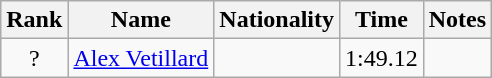<table class="wikitable sortable" style="text-align:center">
<tr>
<th>Rank</th>
<th>Name</th>
<th>Nationality</th>
<th>Time</th>
<th>Notes</th>
</tr>
<tr>
<td>?</td>
<td align=left><a href='#'>Alex Vetillard</a></td>
<td align=left></td>
<td>1:49.12</td>
<td></td>
</tr>
</table>
